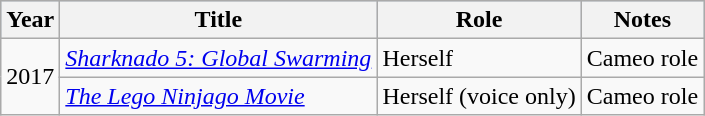<table class="wikitable">
<tr style="background:#b0c4de; text-align:center;">
<th>Year</th>
<th>Title</th>
<th>Role</th>
<th>Notes</th>
</tr>
<tr>
<td rowspan=2>2017</td>
<td><em><a href='#'>Sharknado 5: Global Swarming</a></em></td>
<td>Herself</td>
<td>Cameo role</td>
</tr>
<tr>
<td><em><a href='#'>The Lego Ninjago Movie</a></em></td>
<td>Herself (voice only)</td>
<td>Cameo role</td>
</tr>
</table>
